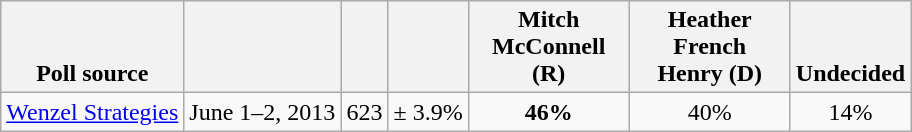<table class="wikitable" style="text-align:center">
<tr valign= bottom>
<th>Poll source</th>
<th></th>
<th></th>
<th></th>
<th style="width:100px;">Mitch<br>McConnell (R)</th>
<th style="width:100px;">Heather<br>French<br>Henry (D)</th>
<th>Undecided</th>
</tr>
<tr>
<td align=left><a href='#'>Wenzel Strategies</a></td>
<td>June 1–2, 2013</td>
<td>623</td>
<td>± 3.9%</td>
<td><strong>46%</strong></td>
<td>40%</td>
<td>14%</td>
</tr>
</table>
